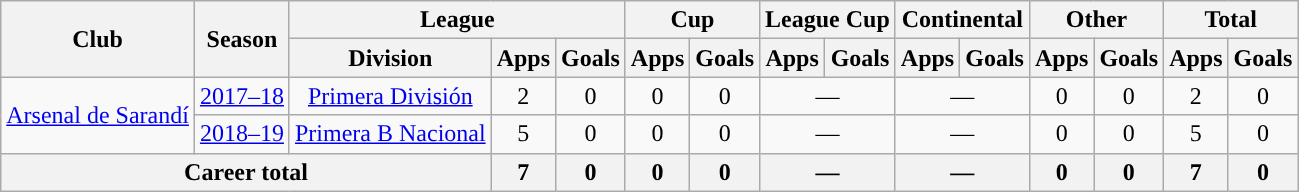<table class="wikitable" style="text-align:center">
<tr>
<th rowspan="2">Club</th>
<th rowspan="2">Season</th>
<th colspan="3">League</th>
<th colspan="2">Cup</th>
<th colspan="2">League Cup</th>
<th colspan="2">Continental</th>
<th colspan="2">Other</th>
<th colspan="2">Total</th>
</tr>
<tr>
<th>Division</th>
<th>Apps</th>
<th>Goals</th>
<th>Apps</th>
<th>Goals</th>
<th>Apps</th>
<th>Goals</th>
<th>Apps</th>
<th>Goals</th>
<th>Apps</th>
<th>Goals</th>
<th>Apps</th>
<th>Goals</th>
</tr>
<tr>
<td rowspan="2"><a href='#'>Arsenal de Sarandí</a></td>
<td><a href='#'>2017–18</a></td>
<td rowspan="1"><a href='#'>Primera División</a></td>
<td>2</td>
<td>0</td>
<td>0</td>
<td>0</td>
<td colspan="2">—</td>
<td colspan="2">—</td>
<td>0</td>
<td>0</td>
<td>2</td>
<td>0</td>
</tr>
<tr>
<td><a href='#'>2018–19</a></td>
<td rowspan="1"><a href='#'>Primera B Nacional</a></td>
<td>5</td>
<td>0</td>
<td>0</td>
<td>0</td>
<td colspan="2">—</td>
<td colspan="2">—</td>
<td>0</td>
<td>0</td>
<td>5</td>
<td>0</td>
</tr>
<tr>
<th colspan="3">Career total</th>
<th>7</th>
<th>0</th>
<th>0</th>
<th>0</th>
<th colspan="2">—</th>
<th colspan="2">—</th>
<th>0</th>
<th>0</th>
<th>7</th>
<th>0</th>
</tr>
</table>
